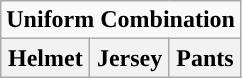<table class="wikitable">
<tr>
<td align="center" Colspan="3"><strong>Uniform Combination</strong></td>
</tr>
<tr align="center">
<th>Helmet</th>
<th>Jersey</th>
<th>Pants</th>
</tr>
</table>
